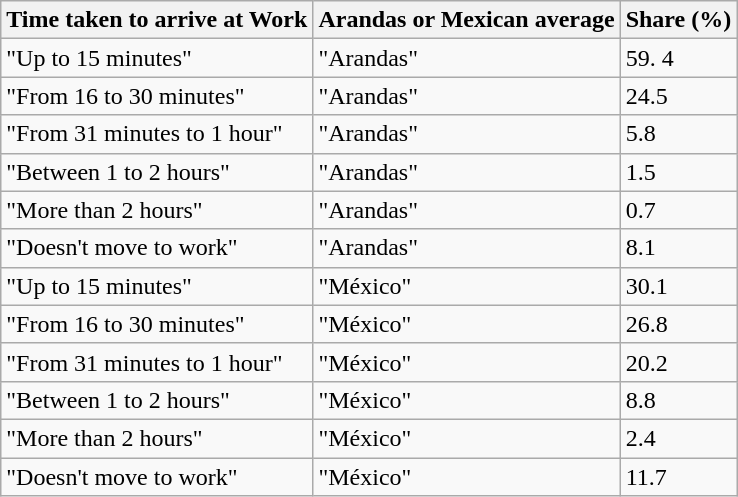<table class="wikitable sortable">
<tr>
<th>Time taken to arrive at Work</th>
<th>Arandas or Mexican average</th>
<th>Share (%)</th>
</tr>
<tr>
<td>"Up to 15 minutes"</td>
<td>"Arandas"</td>
<td>59. 4</td>
</tr>
<tr>
<td>"From 16 to 30 minutes"</td>
<td>"Arandas"</td>
<td>24.5</td>
</tr>
<tr>
<td>"From 31 minutes to 1 hour"</td>
<td>"Arandas"</td>
<td>5.8</td>
</tr>
<tr>
<td>"Between 1 to 2 hours"</td>
<td>"Arandas"</td>
<td>1.5</td>
</tr>
<tr>
<td>"More than 2 hours"</td>
<td>"Arandas"</td>
<td>0.7</td>
</tr>
<tr>
<td>"Doesn't move to work"</td>
<td>"Arandas"</td>
<td>8.1</td>
</tr>
<tr>
<td>"Up to 15 minutes"</td>
<td>"México"</td>
<td>30.1</td>
</tr>
<tr>
<td>"From 16 to 30 minutes"</td>
<td>"México"</td>
<td>26.8</td>
</tr>
<tr>
<td>"From 31 minutes to 1 hour"</td>
<td>"México"</td>
<td>20.2</td>
</tr>
<tr>
<td>"Between 1 to 2 hours"</td>
<td>"México"</td>
<td>8.8</td>
</tr>
<tr>
<td>"More than 2 hours"</td>
<td>"México"</td>
<td>2.4</td>
</tr>
<tr>
<td>"Doesn't move to work"</td>
<td>"México"</td>
<td>11.7</td>
</tr>
</table>
